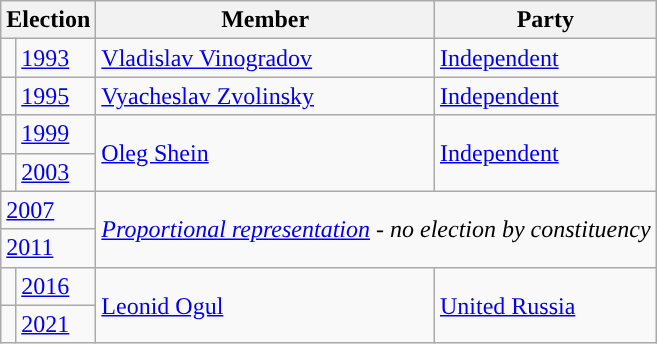<table class="wikitable">
<tr>
<th colspan="2">Election</th>
<th>Member</th>
<th>Party</th>
</tr>
<tr>
<td style="background-color:"></td>
<td><a href='#'>1993</a></td>
<td><a href='#'>Vladislav Vinogradov</a></td>
<td><a href='#'>Independent</a></td>
</tr>
<tr>
<td style="background-color:"></td>
<td><a href='#'>1995</a></td>
<td><a href='#'>Vyacheslav Zvolinsky</a></td>
<td><a href='#'>Independent</a></td>
</tr>
<tr>
<td style="background-color:"></td>
<td><a href='#'>1999</a></td>
<td rowspan=2><a href='#'>Oleg Shein</a></td>
<td rowspan=2><a href='#'>Independent</a></td>
</tr>
<tr>
<td style="background-color:"></td>
<td><a href='#'>2003</a></td>
</tr>
<tr>
<td colspan=2><a href='#'>2007</a></td>
<td colspan=2 rowspan=2><em><a href='#'>Proportional representation</a> - no election by constituency</em></td>
</tr>
<tr>
<td colspan=2><a href='#'>2011</a></td>
</tr>
<tr>
<td style="background-color: "></td>
<td><a href='#'>2016</a></td>
<td rowspan=2><a href='#'>Leonid Ogul</a></td>
<td rowspan=2><a href='#'>United Russia</a></td>
</tr>
<tr>
<td style="background-color: "></td>
<td><a href='#'>2021</a></td>
</tr>
</table>
